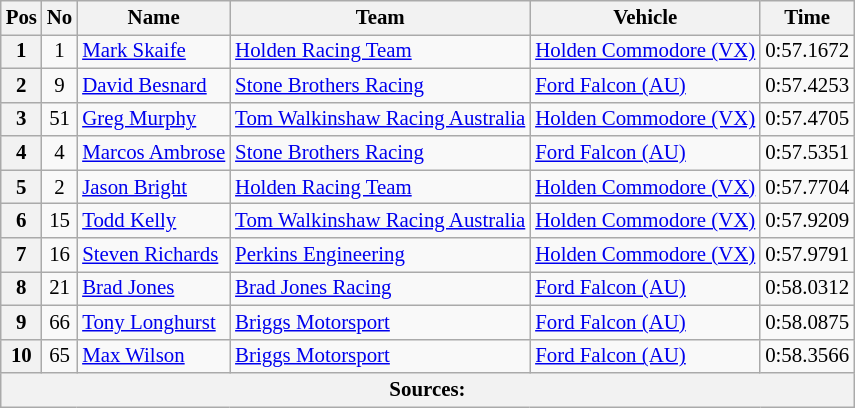<table class="wikitable" style="font-size: 87%;">
<tr>
<th>Pos</th>
<th>No</th>
<th>Name</th>
<th>Team</th>
<th>Vehicle</th>
<th>Time</th>
</tr>
<tr>
<th>1</th>
<td align="center">1</td>
<td> <a href='#'>Mark Skaife</a></td>
<td><a href='#'>Holden Racing Team</a></td>
<td><a href='#'>Holden Commodore (VX)</a></td>
<td>0:57.1672</td>
</tr>
<tr>
<th>2</th>
<td align="center">9</td>
<td> <a href='#'>David Besnard</a></td>
<td><a href='#'>Stone Brothers Racing</a></td>
<td><a href='#'>Ford Falcon (AU)</a></td>
<td>0:57.4253</td>
</tr>
<tr>
<th>3</th>
<td align="center">51</td>
<td> <a href='#'>Greg Murphy</a></td>
<td><a href='#'>Tom Walkinshaw Racing Australia</a></td>
<td><a href='#'>Holden Commodore (VX)</a></td>
<td>0:57.4705</td>
</tr>
<tr>
<th>4</th>
<td align="center">4</td>
<td> <a href='#'>Marcos Ambrose</a></td>
<td><a href='#'>Stone Brothers Racing</a></td>
<td><a href='#'>Ford Falcon (AU)</a></td>
<td>0:57.5351</td>
</tr>
<tr>
<th>5</th>
<td align="center">2</td>
<td> <a href='#'>Jason Bright</a></td>
<td><a href='#'>Holden Racing Team</a></td>
<td><a href='#'>Holden Commodore (VX)</a></td>
<td>0:57.7704</td>
</tr>
<tr>
<th>6</th>
<td align="center">15</td>
<td> <a href='#'>Todd Kelly</a></td>
<td><a href='#'>Tom Walkinshaw Racing Australia</a></td>
<td><a href='#'>Holden Commodore (VX)</a></td>
<td>0:57.9209</td>
</tr>
<tr>
<th>7</th>
<td align="center">16</td>
<td> <a href='#'>Steven Richards</a></td>
<td><a href='#'>Perkins Engineering</a></td>
<td><a href='#'>Holden Commodore (VX)</a></td>
<td>0:57.9791</td>
</tr>
<tr>
<th>8</th>
<td align="center">21</td>
<td> <a href='#'>Brad Jones</a></td>
<td><a href='#'>Brad Jones Racing</a></td>
<td><a href='#'>Ford Falcon (AU)</a></td>
<td>0:58.0312</td>
</tr>
<tr>
<th>9</th>
<td align="center">66</td>
<td> <a href='#'>Tony Longhurst</a></td>
<td><a href='#'>Briggs Motorsport</a></td>
<td><a href='#'>Ford Falcon (AU)</a></td>
<td>0:58.0875</td>
</tr>
<tr>
<th>10</th>
<td align="center">65</td>
<td> <a href='#'>Max Wilson</a></td>
<td><a href='#'>Briggs Motorsport</a></td>
<td><a href='#'>Ford Falcon (AU)</a></td>
<td>0:58.3566</td>
</tr>
<tr>
<th colspan="6">Sources:</th>
</tr>
</table>
